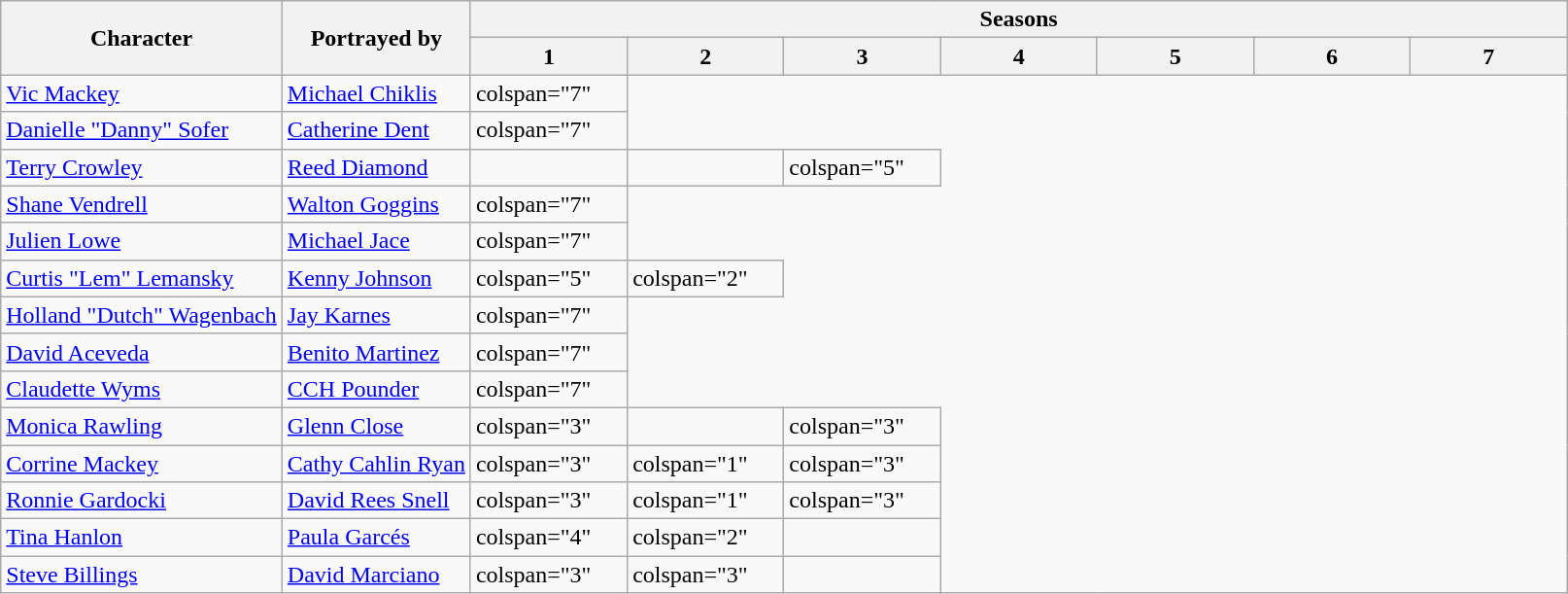<table class="wikitable collapsible">
<tr>
<th rowspan="2">Character</th>
<th rowspan="2">Portrayed by</th>
<th colspan="7">Seasons</th>
</tr>
<tr>
<th style="width:10%;">1</th>
<th style="width:10%;">2</th>
<th style="width:10%;">3</th>
<th style="width:10%;">4</th>
<th style="width:10%;">5</th>
<th style="width:10%;">6</th>
<th style="width:10%;">7</th>
</tr>
<tr>
<td><a href='#'>Vic Mackey</a></td>
<td><a href='#'>Michael Chiklis</a></td>
<td>colspan="7" </td>
</tr>
<tr>
<td><a href='#'>Danielle "Danny" Sofer</a></td>
<td><a href='#'>Catherine Dent</a></td>
<td>colspan="7" </td>
</tr>
<tr>
<td><a href='#'>Terry Crowley</a></td>
<td><a href='#'>Reed Diamond</a></td>
<td></td>
<td></td>
<td>colspan="5" </td>
</tr>
<tr>
<td><a href='#'>Shane Vendrell</a></td>
<td><a href='#'>Walton Goggins</a></td>
<td>colspan="7" </td>
</tr>
<tr>
<td><a href='#'>Julien Lowe</a></td>
<td><a href='#'>Michael Jace</a></td>
<td>colspan="7" </td>
</tr>
<tr>
<td><a href='#'>Curtis "Lem" Lemansky</a></td>
<td><a href='#'>Kenny Johnson</a></td>
<td>colspan="5" </td>
<td>colspan="2" </td>
</tr>
<tr>
<td><a href='#'>Holland "Dutch" Wagenbach</a></td>
<td><a href='#'>Jay Karnes</a></td>
<td>colspan="7" </td>
</tr>
<tr>
<td><a href='#'>David Aceveda</a></td>
<td><a href='#'>Benito Martinez</a></td>
<td>colspan="7" </td>
</tr>
<tr>
<td><a href='#'>Claudette Wyms</a></td>
<td><a href='#'>CCH Pounder</a></td>
<td>colspan="7" </td>
</tr>
<tr>
<td><a href='#'>Monica Rawling</a></td>
<td><a href='#'>Glenn Close</a></td>
<td>colspan="3" </td>
<td></td>
<td>colspan="3" </td>
</tr>
<tr>
<td><a href='#'>Corrine Mackey</a></td>
<td><a href='#'>Cathy Cahlin Ryan</a></td>
<td>colspan="3" </td>
<td>colspan="1" </td>
<td>colspan="3" </td>
</tr>
<tr>
<td><a href='#'>Ronnie Gardocki</a></td>
<td><a href='#'>David Rees Snell</a></td>
<td>colspan="3" </td>
<td>colspan="1" </td>
<td>colspan="3" </td>
</tr>
<tr>
<td><a href='#'>Tina Hanlon</a></td>
<td><a href='#'>Paula Garcés</a></td>
<td>colspan="4" </td>
<td>colspan="2" </td>
<td></td>
</tr>
<tr>
<td><a href='#'>Steve Billings</a></td>
<td><a href='#'>David Marciano</a></td>
<td>colspan="3" </td>
<td>colspan="3" </td>
<td></td>
</tr>
</table>
